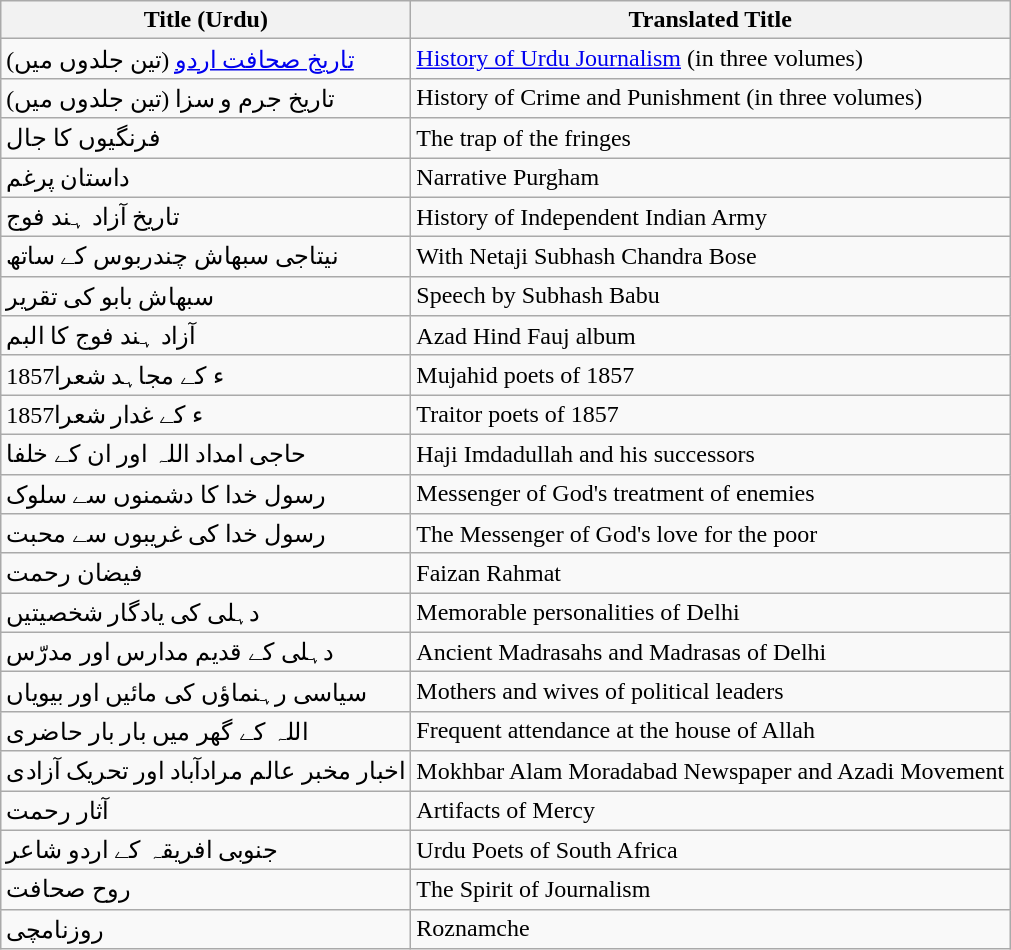<table class="wikitable">
<tr>
<th>Title  (Urdu)</th>
<th>Translated Title</th>
</tr>
<tr>
<td><a href='#'>تاریخ صحافت اردو</a> (تین جلدوں میں)</td>
<td><a href='#'>History of Urdu Journalism</a> (in three volumes) </td>
</tr>
<tr>
<td>تاریخ جرم و سزا (تین  جلدوں میں)</td>
<td>History of Crime and Punishment (in three volumes)</td>
</tr>
<tr>
<td>فرنگیوں کا جال</td>
<td>The trap of the fringes</td>
</tr>
<tr>
<td>داستان پرغم</td>
<td>Narrative Purgham</td>
</tr>
<tr>
<td>تاریخ آزاد ہند فوج</td>
<td>History of Independent Indian Army</td>
</tr>
<tr>
<td>نیتاجی سبھاش چندربوس  کے ساتھ</td>
<td>With Netaji Subhash Chandra Bose</td>
</tr>
<tr>
<td>سبھاش بابو کی تقریر</td>
<td>Speech by Subhash Babu</td>
</tr>
<tr>
<td>آزاد ہند فوج  کا البم</td>
<td>Azad Hind Fauj album</td>
</tr>
<tr>
<td>1857ء کے مجاہد شعرا</td>
<td>Mujahid poets of 1857</td>
</tr>
<tr>
<td>1857ء کے غدار شعرا</td>
<td>Traitor poets of 1857</td>
</tr>
<tr>
<td>حاجی امداد اللہ اور ان  کے خلفا</td>
<td>Haji Imdadullah and his successors</td>
</tr>
<tr>
<td>رسول خدا کا دشمنوں سے  سلوک</td>
<td>Messenger of God's treatment of enemies</td>
</tr>
<tr>
<td>رسول خدا کی غریبوں سے  محبت</td>
<td>The Messenger of God's love for the poor</td>
</tr>
<tr>
<td>فیضان رحمت</td>
<td>Faizan Rahmat</td>
</tr>
<tr>
<td>دہلی کی یادگار شخصیتیں</td>
<td>Memorable personalities of Delhi</td>
</tr>
<tr>
<td>دہلی کے قدیم مدارس اور  مدرّس</td>
<td>Ancient Madrasahs and Madrasas of Delhi</td>
</tr>
<tr>
<td>سیاسی رہنماؤں کی مائیں  اور بیویاں</td>
<td>Mothers and wives of political leaders</td>
</tr>
<tr>
<td>اللہ کے گھر میں بار  بار حاضری</td>
<td>Frequent attendance at the house of Allah</td>
</tr>
<tr>
<td>اخبار مخبر عالم  مرادآباد اور تحریک آزادی</td>
<td>Mokhbar Alam Moradabad Newspaper and Azadi Movement</td>
</tr>
<tr>
<td>آثار رحمت</td>
<td>Artifacts of Mercy</td>
</tr>
<tr>
<td>جنوبی افریقہ  کے اردو شاعر</td>
<td>Urdu Poets of South Africa</td>
</tr>
<tr>
<td>روح صحافت</td>
<td>The Spirit of Journalism</td>
</tr>
<tr>
<td>روزنامچی</td>
<td>Roznamche </td>
</tr>
</table>
